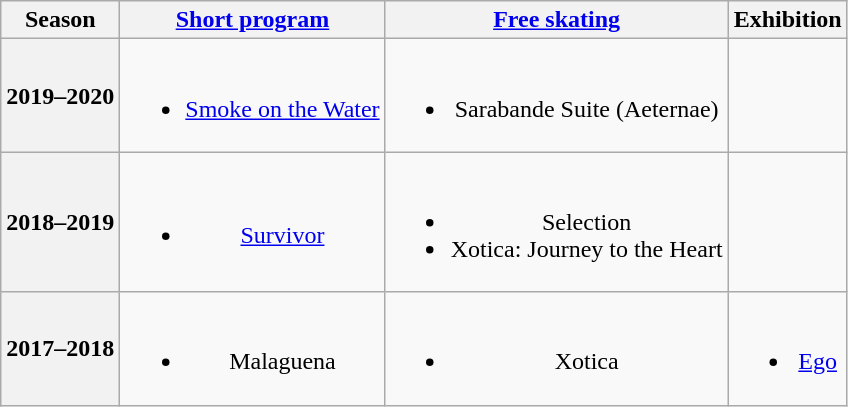<table class=wikitable style=text-align:center>
<tr>
<th>Season</th>
<th><a href='#'>Short program</a></th>
<th><a href='#'>Free skating</a></th>
<th>Exhibition</th>
</tr>
<tr>
<th>2019–2020 <br> </th>
<td><br><ul><li><a href='#'>Smoke on the Water</a> <br></li></ul></td>
<td><br><ul><li>Sarabande Suite (Aeternae) <br></li></ul></td>
<td></td>
</tr>
<tr>
<th>2018–2019 <br> </th>
<td><br><ul><li><a href='#'>Survivor</a> <br></li></ul></td>
<td><br><ul><li>Selection <br></li><li>Xotica: Journey to the Heart <br></li></ul></td>
<td></td>
</tr>
<tr>
<th>2017–2018 <br> </th>
<td><br><ul><li>Malaguena <br></li></ul></td>
<td><br><ul><li>Xotica <br></li></ul></td>
<td><br><ul><li><a href='#'>Ego</a> <br></li></ul></td>
</tr>
</table>
